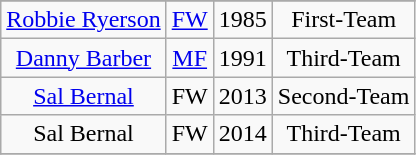<table class="wikitable" style="text-align: center;">
<tr>
</tr>
<tr>
<td><a href='#'>Robbie Ryerson</a></td>
<td><a href='#'>FW</a></td>
<td>1985</td>
<td>First-Team</td>
</tr>
<tr>
<td><a href='#'>Danny Barber</a></td>
<td><a href='#'>MF</a></td>
<td>1991</td>
<td>Third-Team</td>
</tr>
<tr>
<td><a href='#'>Sal Bernal</a></td>
<td>FW</td>
<td>2013</td>
<td>Second-Team</td>
</tr>
<tr>
<td>Sal Bernal</td>
<td>FW</td>
<td>2014</td>
<td>Third-Team</td>
</tr>
<tr>
</tr>
</table>
